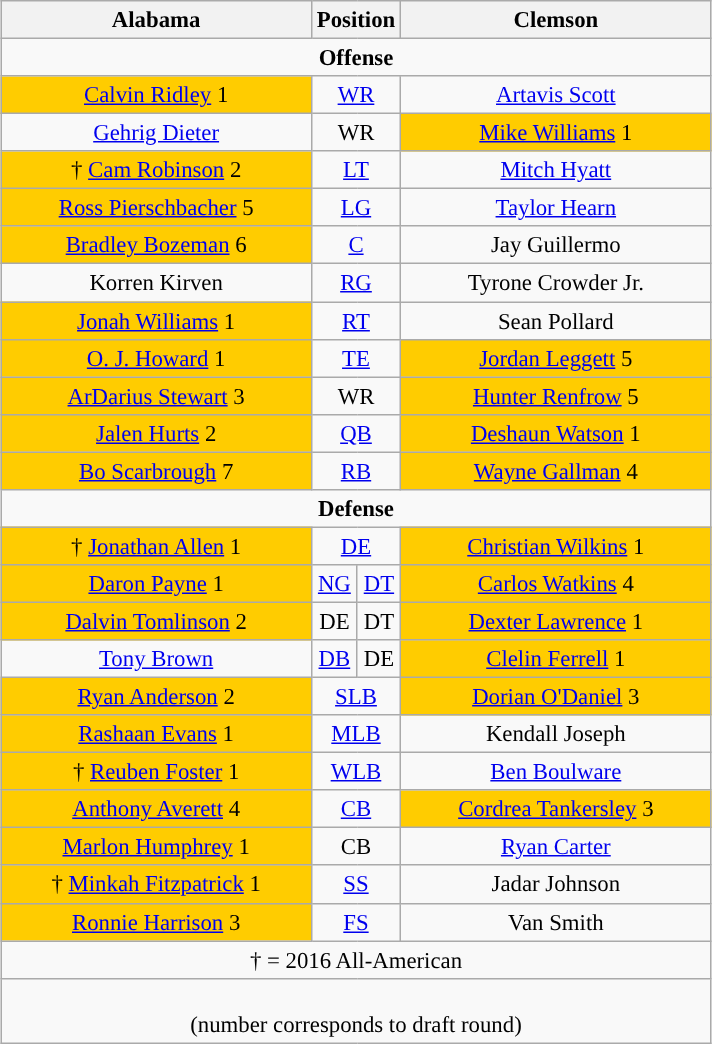<table class="wikitable" style="text-align:center; font-size: 95%; margin: 1em auto;">
<tr>
<th style="width:200px;">Alabama</th>
<th colspan="2">Position</th>
<th style="width:200px;">Clemson</th>
</tr>
<tr>
<td colspan="4" style="text-align:center"><strong>Offense</strong></td>
</tr>
<tr>
<td bgcolor="#FFCC00"><a href='#'>Calvin Ridley</a> 1</td>
<td colspan="2" style="text-align:center"><a href='#'>WR</a></td>
<td><a href='#'>Artavis Scott</a></td>
</tr>
<tr>
<td><a href='#'>Gehrig Dieter</a></td>
<td colspan="2" style="text-align:center">WR</td>
<td bgcolor="#FFCC00"><a href='#'>Mike Williams</a> 1</td>
</tr>
<tr>
<td bgcolor="#FFCC00">† <a href='#'>Cam Robinson</a>  2</td>
<td colspan="2" style="text-align:center"><a href='#'>LT</a></td>
<td><a href='#'>Mitch Hyatt</a></td>
</tr>
<tr>
<td bgcolor="#FFCC00"><a href='#'>Ross Pierschbacher</a> 5</td>
<td colspan="2" style="text-align:center"><a href='#'>LG</a></td>
<td><a href='#'>Taylor Hearn</a></td>
</tr>
<tr>
<td bgcolor="#FFCC00"><a href='#'>Bradley Bozeman</a> 6</td>
<td colspan="2" style="text-align:center"><a href='#'>C</a></td>
<td>Jay Guillermo</td>
</tr>
<tr>
<td>Korren Kirven</td>
<td colspan="2" style="text-align:center"><a href='#'>RG</a></td>
<td>Tyrone Crowder Jr.</td>
</tr>
<tr>
<td bgcolor="#FFCC00"><a href='#'>Jonah Williams</a> 1</td>
<td colspan="2" style="text-align:center"><a href='#'>RT</a></td>
<td>Sean Pollard</td>
</tr>
<tr>
<td bgcolor="#FFCC00"><a href='#'>O. J. Howard</a> 1</td>
<td colspan="2" style="text-align:center"><a href='#'>TE</a></td>
<td bgcolor="#FFCC00"><a href='#'>Jordan Leggett</a> 5</td>
</tr>
<tr>
<td bgcolor="#FFCC00"><a href='#'>ArDarius Stewart</a> 3</td>
<td colspan="2" style="text-align:center">WR</td>
<td bgcolor="#FFCC00"><a href='#'>Hunter Renfrow</a> 5</td>
</tr>
<tr>
<td bgcolor="#FFCC00"><a href='#'>Jalen Hurts</a> 2</td>
<td colspan="2" style="text-align:center"><a href='#'>QB</a></td>
<td bgcolor="#FFCC00"><a href='#'>Deshaun Watson</a> 1</td>
</tr>
<tr>
<td bgcolor="#FFCC00"><a href='#'>Bo Scarbrough</a> 7</td>
<td colspan="2" style="text-align:center"><a href='#'>RB</a></td>
<td bgcolor="#FFCC00"><a href='#'>Wayne Gallman</a> 4</td>
</tr>
<tr>
<td colspan="4" style="text-align:center"><strong>Defense</strong></td>
</tr>
<tr>
<td bgcolor="#FFCC00">† <a href='#'>Jonathan Allen</a> 1</td>
<td colspan="2" style="text-align:center"><a href='#'>DE</a></td>
<td bgcolor="#FFCC00"><a href='#'>Christian Wilkins</a> 1</td>
</tr>
<tr>
<td bgcolor="#FFCC00"><a href='#'>Daron Payne</a> 1</td>
<td style="text-align:center"><a href='#'>NG</a></td>
<td style="text-align:center"><a href='#'>DT</a></td>
<td bgcolor="#FFCC00"><a href='#'>Carlos Watkins</a> 4</td>
</tr>
<tr>
<td bgcolor="#FFCC00"><a href='#'>Dalvin Tomlinson</a> 2</td>
<td style="text-align:center">DE</td>
<td style="text-align:center">DT</td>
<td bgcolor="#FFCC00"><a href='#'>Dexter Lawrence</a> 1</td>
</tr>
<tr>
<td><a href='#'>Tony Brown</a></td>
<td style="text-align:center"><a href='#'>DB</a></td>
<td style="text-align:center">DE</td>
<td bgcolor="#FFCC00"><a href='#'>Clelin Ferrell</a> 1</td>
</tr>
<tr>
<td bgcolor="#FFCC00"><a href='#'>Ryan Anderson</a> 2</td>
<td colspan="2" style="text-align:center"><a href='#'>SLB</a></td>
<td bgcolor="#FFCC00"><a href='#'>Dorian O'Daniel</a> 3</td>
</tr>
<tr>
<td bgcolor="#FFCC00"><a href='#'>Rashaan Evans</a> 1</td>
<td colspan="2" style="text-align:center"><a href='#'>MLB</a></td>
<td>Kendall Joseph</td>
</tr>
<tr>
<td bgcolor="#FFCC00">† <a href='#'>Reuben Foster</a> 1</td>
<td colspan="2" style="text-align:center"><a href='#'>WLB</a></td>
<td><a href='#'>Ben Boulware</a></td>
</tr>
<tr>
<td bgcolor="#FFCC00"><a href='#'>Anthony Averett</a> 4</td>
<td colspan="2" style="text-align:center"><a href='#'>CB</a></td>
<td bgcolor="#FFCC00"><a href='#'>Cordrea Tankersley</a> 3</td>
</tr>
<tr>
<td bgcolor="#FFCC00"><a href='#'>Marlon Humphrey</a> 1</td>
<td colspan="2" style="text-align:center">CB</td>
<td><a href='#'>Ryan Carter</a></td>
</tr>
<tr>
<td bgcolor="#FFCC00">† <a href='#'>Minkah Fitzpatrick</a> 1</td>
<td colspan="2" style="text-align:center"><a href='#'>SS</a></td>
<td>Jadar Johnson</td>
</tr>
<tr>
<td bgcolor="#FFCC00"><a href='#'>Ronnie Harrison</a> 3</td>
<td colspan="2" style="text-align:center"><a href='#'>FS</a></td>
<td>Van Smith</td>
</tr>
<tr>
<td colspan=4 align=center>† = 2016 All-American</td>
</tr>
<tr>
<td colspan=4 align=center><br>(number corresponds to draft round)</td>
</tr>
</table>
